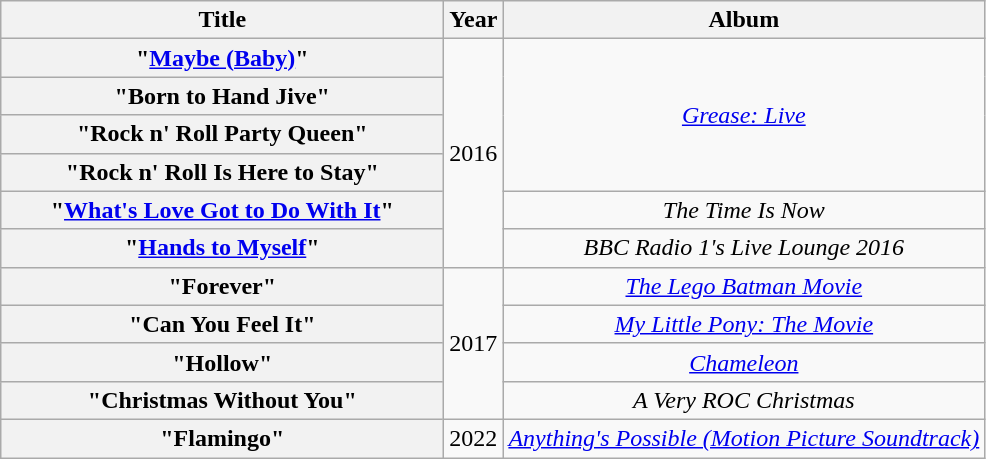<table class="wikitable plainrowheaders" style="text-align:center;" border="1">
<tr>
<th scope="col" style="width:18em;">Title</th>
<th scope="col">Year</th>
<th scope="col">Album</th>
</tr>
<tr>
<th scope="row">"<a href='#'>Maybe (Baby)</a>"</th>
<td rowspan="6">2016</td>
<td rowspan="4"><em><a href='#'>Grease: Live</a></em></td>
</tr>
<tr>
<th scope="row">"Born to Hand Jive"</th>
</tr>
<tr>
<th scope="row">"Rock n' Roll Party Queen"</th>
</tr>
<tr>
<th scope="row">"Rock n' Roll Is Here to Stay"</th>
</tr>
<tr>
<th scope="row">"<a href='#'>What's Love Got to Do With It</a>"</th>
<td><em>The Time Is Now</em></td>
</tr>
<tr>
<th scope="row">"<a href='#'>Hands to Myself</a>"</th>
<td><em>BBC Radio 1's Live Lounge 2016</em></td>
</tr>
<tr>
<th scope="row">"Forever"</th>
<td rowspan="4">2017</td>
<td><em><a href='#'>The Lego Batman Movie</a></em></td>
</tr>
<tr>
<th scope="row">"Can You Feel It"</th>
<td><em><a href='#'>My Little Pony: The Movie</a></em></td>
</tr>
<tr>
<th scope="row">"Hollow"<br></th>
<td><em><a href='#'>Chameleon</a></em></td>
</tr>
<tr>
<th scope="row">"Christmas Without You"</th>
<td><em>A Very ROC Christmas</em></td>
</tr>
<tr>
<th scope="row">"Flamingo"</th>
<td>2022</td>
<td><em><a href='#'>Anything's Possible (Motion Picture Soundtrack)</a></em></td>
</tr>
</table>
